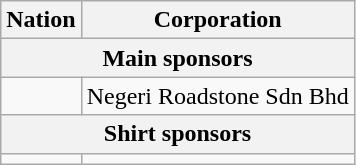<table class="wikitable" style="text-align: center">
<tr>
<th>Nation</th>
<th>Corporation</th>
</tr>
<tr>
<th colspan=2>Main sponsors</th>
</tr>
<tr>
<td></td>
<td>Negeri Roadstone Sdn Bhd</td>
</tr>
<tr>
<th colspan=2>Shirt sponsors</th>
</tr>
<tr>
<td></td>
<td></td>
</tr>
</table>
